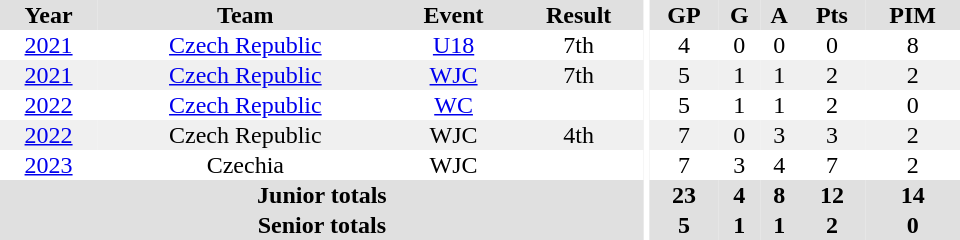<table border="0" cellpadding="1" cellspacing="0" ID="Table3" style="text-align:center; width:40em;">
<tr bgcolor="#e0e0e0">
<th>Year</th>
<th>Team</th>
<th>Event</th>
<th>Result</th>
<th rowspan="100" bgcolor="#ffffff"></th>
<th>GP</th>
<th>G</th>
<th>A</th>
<th>Pts</th>
<th>PIM</th>
</tr>
<tr>
<td><a href='#'>2021</a></td>
<td><a href='#'>Czech Republic</a></td>
<td><a href='#'>U18</a></td>
<td>7th</td>
<td>4</td>
<td>0</td>
<td>0</td>
<td>0</td>
<td>8</td>
</tr>
<tr bgcolor="#f0f0f0">
<td><a href='#'>2021</a></td>
<td><a href='#'>Czech Republic</a></td>
<td><a href='#'>WJC</a></td>
<td>7th</td>
<td>5</td>
<td>1</td>
<td>1</td>
<td>2</td>
<td>2</td>
</tr>
<tr>
<td><a href='#'>2022</a></td>
<td><a href='#'>Czech Republic</a></td>
<td><a href='#'>WC</a></td>
<td></td>
<td>5</td>
<td>1</td>
<td>1</td>
<td>2</td>
<td>0</td>
</tr>
<tr bgcolor="#f0f0f0">
<td><a href='#'>2022</a></td>
<td>Czech Republic</td>
<td>WJC</td>
<td>4th</td>
<td>7</td>
<td>0</td>
<td>3</td>
<td>3</td>
<td>2</td>
</tr>
<tr>
<td><a href='#'>2023</a></td>
<td>Czechia</td>
<td>WJC</td>
<td></td>
<td>7</td>
<td>3</td>
<td>4</td>
<td>7</td>
<td>2</td>
</tr>
<tr bgcolor="#e0e0e0">
<th colspan="4">Junior totals</th>
<th>23</th>
<th>4</th>
<th>8</th>
<th>12</th>
<th>14</th>
</tr>
<tr bgcolor="#e0e0e0">
<th colspan="4">Senior totals</th>
<th>5</th>
<th>1</th>
<th>1</th>
<th>2</th>
<th>0</th>
</tr>
</table>
